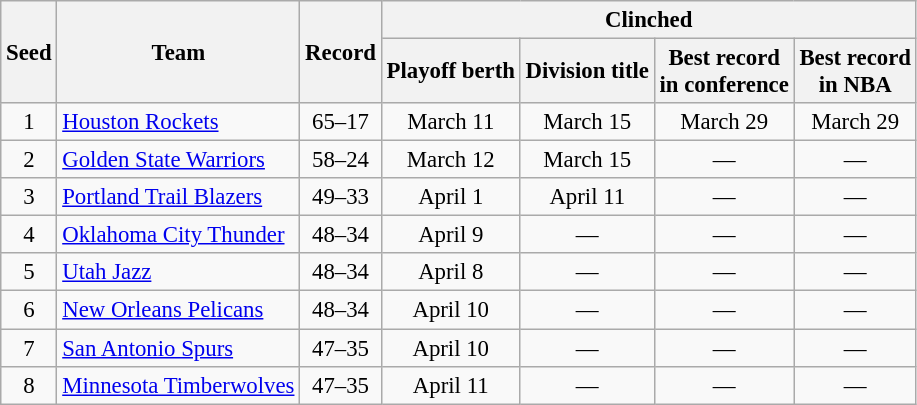<table class="wikitable"  style="font-size:95%; text-align:center">
<tr>
<th rowspan=2>Seed</th>
<th rowspan=2>Team</th>
<th rowspan=2>Record</th>
<th colspan=4>Clinched</th>
</tr>
<tr>
<th>Playoff berth</th>
<th>Division title</th>
<th>Best record<br> in conference</th>
<th>Best record<br> in NBA</th>
</tr>
<tr>
<td>1</td>
<td align=left><a href='#'>Houston Rockets</a></td>
<td>65–17</td>
<td>March 11</td>
<td>March 15</td>
<td>March 29</td>
<td>March 29</td>
</tr>
<tr>
<td>2</td>
<td align=left><a href='#'>Golden State Warriors</a></td>
<td>58–24</td>
<td>March 12</td>
<td>March 15</td>
<td>—</td>
<td>—</td>
</tr>
<tr>
<td>3</td>
<td align=left><a href='#'>Portland Trail Blazers</a></td>
<td>49–33</td>
<td>April 1</td>
<td>April 11</td>
<td>—</td>
<td>—</td>
</tr>
<tr>
<td>4</td>
<td align=left><a href='#'>Oklahoma City Thunder</a></td>
<td>48–34</td>
<td>April 9</td>
<td>—</td>
<td>—</td>
<td>—</td>
</tr>
<tr>
<td>5</td>
<td align=left><a href='#'>Utah Jazz</a></td>
<td>48–34</td>
<td>April 8</td>
<td>—</td>
<td>—</td>
<td>—</td>
</tr>
<tr>
<td>6</td>
<td align=left><a href='#'>New Orleans Pelicans</a></td>
<td>48–34</td>
<td>April 10</td>
<td>—</td>
<td>—</td>
<td>—</td>
</tr>
<tr>
<td>7</td>
<td align=left><a href='#'>San Antonio Spurs</a></td>
<td>47–35</td>
<td>April 10 </td>
<td>—</td>
<td>—</td>
<td>—</td>
</tr>
<tr>
<td>8</td>
<td align=left><a href='#'>Minnesota Timberwolves</a></td>
<td>47–35</td>
<td>April 11</td>
<td>—</td>
<td>—</td>
<td>—</td>
</tr>
</table>
